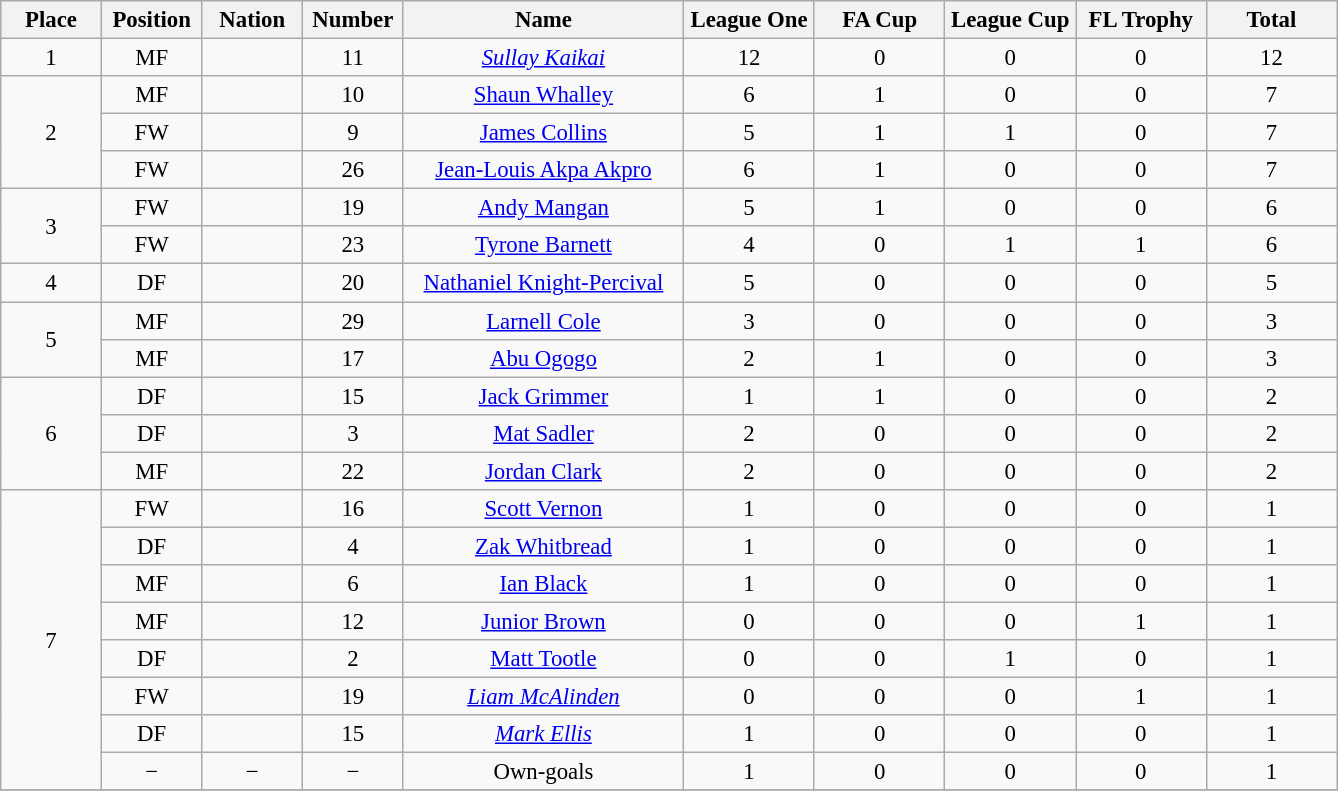<table class="wikitable" style="font-size:95%;text-align:center">
<tr>
<th width=60>Place</th>
<th width=60>Position</th>
<th width=60>Nation</th>
<th width=60>Number</th>
<th width=180>Name</th>
<th width=80>League One</th>
<th width=80>FA Cup</th>
<th width=80>League Cup</th>
<th width=80>FL Trophy</th>
<th width=80>Total</th>
</tr>
<tr>
<td>1</td>
<td>MF</td>
<td></td>
<td>11</td>
<td><em><a href='#'>Sullay Kaikai</a></em></td>
<td>12</td>
<td>0</td>
<td>0</td>
<td>0</td>
<td>12</td>
</tr>
<tr>
<td rowspan="3">2</td>
<td>MF</td>
<td></td>
<td>10</td>
<td><a href='#'>Shaun Whalley</a></td>
<td>6</td>
<td>1</td>
<td>0</td>
<td>0</td>
<td>7</td>
</tr>
<tr>
<td>FW</td>
<td></td>
<td>9</td>
<td><a href='#'>James Collins</a></td>
<td>5</td>
<td>1</td>
<td>1</td>
<td>0</td>
<td>7</td>
</tr>
<tr>
<td>FW</td>
<td></td>
<td>26</td>
<td><a href='#'>Jean-Louis Akpa Akpro</a></td>
<td>6</td>
<td>1</td>
<td>0</td>
<td>0</td>
<td>7</td>
</tr>
<tr>
<td rowspan="2">3</td>
<td>FW</td>
<td></td>
<td>19</td>
<td><a href='#'>Andy Mangan</a></td>
<td>5</td>
<td>1</td>
<td>0</td>
<td>0</td>
<td>6</td>
</tr>
<tr>
<td>FW</td>
<td></td>
<td>23</td>
<td><a href='#'>Tyrone Barnett</a></td>
<td>4</td>
<td>0</td>
<td>1</td>
<td>1</td>
<td>6</td>
</tr>
<tr>
<td>4</td>
<td>DF</td>
<td></td>
<td>20</td>
<td><a href='#'>Nathaniel Knight-Percival</a></td>
<td>5</td>
<td>0</td>
<td>0</td>
<td>0</td>
<td>5</td>
</tr>
<tr>
<td rowspan="2">5</td>
<td>MF</td>
<td></td>
<td>29</td>
<td><a href='#'>Larnell Cole</a></td>
<td>3</td>
<td>0</td>
<td>0</td>
<td>0</td>
<td>3</td>
</tr>
<tr>
<td>MF</td>
<td></td>
<td>17</td>
<td><a href='#'>Abu Ogogo</a></td>
<td>2</td>
<td>1</td>
<td>0</td>
<td>0</td>
<td>3</td>
</tr>
<tr>
<td rowspan="3">6</td>
<td>DF</td>
<td></td>
<td>15</td>
<td><a href='#'>Jack Grimmer</a></td>
<td>1</td>
<td>1</td>
<td>0</td>
<td>0</td>
<td>2</td>
</tr>
<tr>
<td>DF</td>
<td></td>
<td>3</td>
<td><a href='#'>Mat Sadler</a></td>
<td>2</td>
<td>0</td>
<td>0</td>
<td>0</td>
<td>2</td>
</tr>
<tr>
<td>MF</td>
<td></td>
<td>22</td>
<td><a href='#'>Jordan Clark</a></td>
<td>2</td>
<td>0</td>
<td>0</td>
<td>0</td>
<td>2</td>
</tr>
<tr>
<td rowspan="8">7</td>
<td>FW</td>
<td></td>
<td>16</td>
<td><a href='#'>Scott Vernon</a></td>
<td>1</td>
<td>0</td>
<td>0</td>
<td>0</td>
<td>1</td>
</tr>
<tr>
<td>DF</td>
<td></td>
<td>4</td>
<td><a href='#'>Zak Whitbread</a></td>
<td>1</td>
<td>0</td>
<td>0</td>
<td>0</td>
<td>1</td>
</tr>
<tr>
<td>MF</td>
<td></td>
<td>6</td>
<td><a href='#'>Ian Black</a></td>
<td>1</td>
<td>0</td>
<td>0</td>
<td>0</td>
<td>1</td>
</tr>
<tr>
<td>MF</td>
<td></td>
<td>12</td>
<td><a href='#'>Junior Brown</a></td>
<td>0</td>
<td>0</td>
<td>0</td>
<td>1</td>
<td>1</td>
</tr>
<tr>
<td>DF</td>
<td></td>
<td>2</td>
<td><a href='#'>Matt Tootle</a></td>
<td>0</td>
<td>0</td>
<td>1</td>
<td>0</td>
<td>1</td>
</tr>
<tr>
<td>FW</td>
<td></td>
<td>19</td>
<td><em><a href='#'>Liam McAlinden</a></em></td>
<td>0</td>
<td>0</td>
<td>0</td>
<td>1</td>
<td>1</td>
</tr>
<tr>
<td>DF</td>
<td></td>
<td>15</td>
<td><em><a href='#'>Mark Ellis</a></em></td>
<td>1</td>
<td>0</td>
<td>0</td>
<td>0</td>
<td>1</td>
</tr>
<tr>
<td>−</td>
<td>−</td>
<td>−</td>
<td>Own-goals</td>
<td>1</td>
<td>0</td>
<td>0</td>
<td>0</td>
<td>1</td>
</tr>
<tr>
</tr>
</table>
